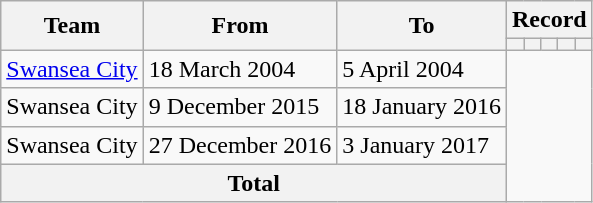<table class=wikitable style="text-align: center">
<tr>
<th rowspan=2>Team</th>
<th rowspan=2>From</th>
<th rowspan=2>To</th>
<th colspan=5>Record</th>
</tr>
<tr>
<th></th>
<th></th>
<th></th>
<th></th>
<th></th>
</tr>
<tr>
<td align=left><a href='#'>Swansea City</a></td>
<td align=left>18 March 2004</td>
<td align=left>5 April 2004<br></td>
</tr>
<tr>
<td align=left>Swansea City</td>
<td align=left>9 December 2015</td>
<td align=left>18 January 2016<br></td>
</tr>
<tr>
<td align=left>Swansea City</td>
<td align=left>27 December 2016</td>
<td align=left>3 January 2017<br></td>
</tr>
<tr>
<th colspan=3>Total<br></th>
</tr>
</table>
